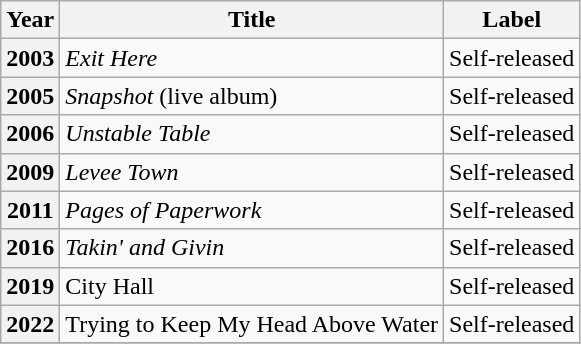<table class="sortable wikitable">
<tr>
<th>Year</th>
<th>Title</th>
<th>Label</th>
</tr>
<tr>
<th>2003</th>
<td><em>Exit Here</em></td>
<td>Self-released</td>
</tr>
<tr>
<th>2005</th>
<td><em>Snapshot</em> (live album)</td>
<td>Self-released</td>
</tr>
<tr>
<th>2006</th>
<td><em>Unstable Table</em></td>
<td>Self-released</td>
</tr>
<tr>
<th>2009</th>
<td><em>Levee Town</em></td>
<td>Self-released</td>
</tr>
<tr>
<th>2011</th>
<td><em>Pages of Paperwork</em></td>
<td>Self-released</td>
</tr>
<tr>
<th>2016</th>
<td><em>Takin' and Givin<strong></td>
<td>Self-released</td>
</tr>
<tr>
<th>2019</th>
<td></em>City Hall<em></td>
<td>Self-released</td>
</tr>
<tr>
<th>2022</th>
<td></em>Trying to Keep My Head Above Water<em></td>
<td>Self-released</td>
</tr>
<tr>
</tr>
</table>
